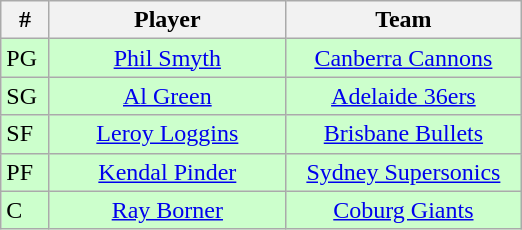<table class="wikitable" style="text-align:center">
<tr>
<th width=25>#</th>
<th width=150>Player</th>
<th width=150>Team</th>
</tr>
<tr style="background:#cfc;">
<td align=left>PG</td>
<td><a href='#'>Phil Smyth</a></td>
<td><a href='#'>Canberra Cannons</a></td>
</tr>
<tr style="background:#cfc;">
<td align=left>SG</td>
<td><a href='#'>Al Green</a></td>
<td><a href='#'>Adelaide 36ers</a></td>
</tr>
<tr style="background:#cfc;">
<td align=left>SF</td>
<td><a href='#'>Leroy Loggins</a></td>
<td><a href='#'>Brisbane Bullets</a></td>
</tr>
<tr style="background:#cfc;">
<td align=left>PF</td>
<td><a href='#'>Kendal Pinder</a></td>
<td><a href='#'>Sydney Supersonics</a></td>
</tr>
<tr style="background:#cfc;">
<td align=left>C</td>
<td><a href='#'>Ray Borner</a></td>
<td><a href='#'>Coburg Giants</a></td>
</tr>
</table>
